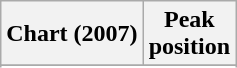<table class="wikitable sortable">
<tr>
<th>Chart (2007)</th>
<th>Peak<br>position</th>
</tr>
<tr>
</tr>
<tr>
</tr>
</table>
